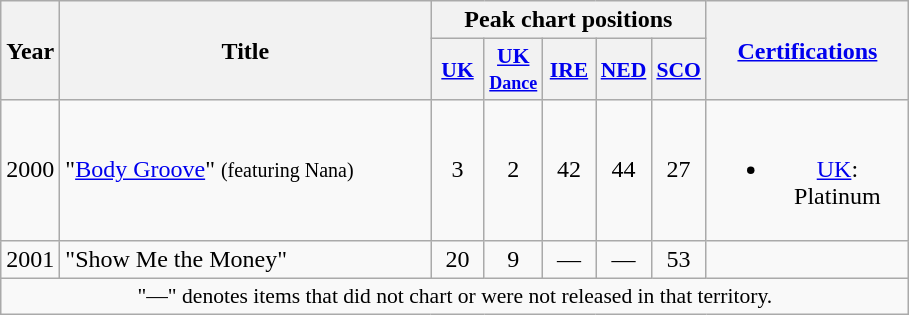<table class="wikitable" style="text-align:center;">
<tr>
<th rowspan="2" style="width:2em;">Year</th>
<th rowspan="2" style="width:15em;">Title</th>
<th colspan="5">Peak chart positions</th>
<th rowspan="2" style="width:8em;"><a href='#'>Certifications</a></th>
</tr>
<tr>
<th style="width:2em;font-size:90%;"><a href='#'>UK</a><br></th>
<th style="width:2em;font-size:90%;"><a href='#'>UK<br><small>Dance</small></a><br></th>
<th style="width:2em;font-size:90%;"><a href='#'>IRE</a><br></th>
<th style="width:2em;font-size:90%;"><a href='#'>NED</a><br></th>
<th style="width:2em;font-size:90%;"><a href='#'>SCO</a><br></th>
</tr>
<tr>
<td>2000</td>
<td style="text-align:left;">"<a href='#'>Body Groove</a>" <small>(featuring Nana)</small></td>
<td>3</td>
<td>2</td>
<td>42</td>
<td>44</td>
<td>27</td>
<td><br><ul><li><a href='#'>UK</a>: Platinum</li></ul></td>
</tr>
<tr>
<td>2001</td>
<td style="text-align:left;">"Show Me the Money"</td>
<td>20</td>
<td>9</td>
<td>—</td>
<td>—</td>
<td>53</td>
<td></td>
</tr>
<tr>
<td colspan="15" style="font-size:90%">"—" denotes items that did not chart or were not released in that territory.</td>
</tr>
</table>
